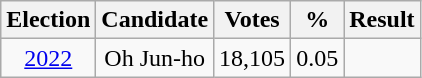<table class="wikitable" style="text-align:center">
<tr>
<th>Election</th>
<th>Candidate</th>
<th>Votes</th>
<th>%</th>
<th>Result</th>
</tr>
<tr>
<td><a href='#'>2022</a></td>
<td>Oh Jun-ho</td>
<td>18,105</td>
<td>0.05</td>
<td></td>
</tr>
</table>
